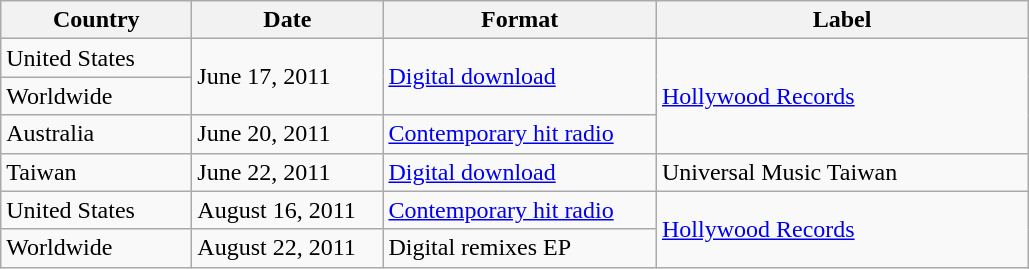<table class="wikitable">
<tr>
<th style="width:120px;">Country</th>
<th style="width:120px;">Date</th>
<th style="width:175px;">Format</th>
<th style="width:240px;">Label</th>
</tr>
<tr>
<td>United States</td>
<td rowspan="2">June 17, 2011</td>
<td rowspan="2"><a href='#'>Digital download</a></td>
<td rowspan="3"><a href='#'>Hollywood Records</a></td>
</tr>
<tr>
<td>Worldwide</td>
</tr>
<tr>
<td>Australia</td>
<td>June 20, 2011</td>
<td><a href='#'>Contemporary hit radio</a></td>
</tr>
<tr>
<td>Taiwan</td>
<td>June 22, 2011</td>
<td><a href='#'>Digital download</a></td>
<td>Universal Music Taiwan</td>
</tr>
<tr>
<td>United States</td>
<td>August 16, 2011</td>
<td><a href='#'>Contemporary hit radio</a></td>
<td rowspan="2"><a href='#'>Hollywood Records</a></td>
</tr>
<tr>
<td>Worldwide</td>
<td>August 22, 2011</td>
<td>Digital remixes EP</td>
</tr>
</table>
